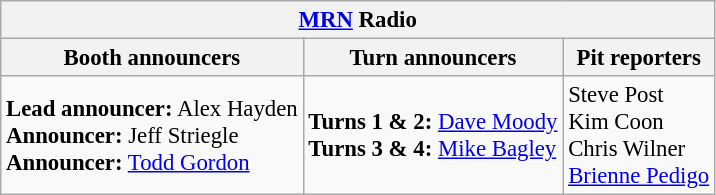<table class="wikitable" style="font-size: 95%">
<tr>
<th colspan="3"><a href='#'>MRN</a> Radio</th>
</tr>
<tr>
<th>Booth announcers</th>
<th>Turn announcers</th>
<th>Pit reporters</th>
</tr>
<tr>
<td><strong>Lead announcer:</strong> Alex Hayden<br><strong>Announcer:</strong> Jeff Striegle<br><strong>Announcer:</strong> <a href='#'>Todd Gordon</a></td>
<td><strong>Turns 1 & 2:</strong> <a href='#'>Dave Moody</a><br><strong>Turns 3 & 4:</strong> <a href='#'>Mike Bagley</a></td>
<td>Steve Post<br>Kim Coon<br>Chris Wilner<br><a href='#'>Brienne Pedigo</a></td>
</tr>
</table>
